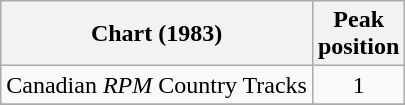<table class="wikitable sortable">
<tr>
<th align="left">Chart (1983)</th>
<th align="center">Peak<br>position</th>
</tr>
<tr>
<td align="left">Canadian <em>RPM</em> Country Tracks</td>
<td align="center">1</td>
</tr>
<tr>
</tr>
<tr>
</tr>
<tr>
</tr>
</table>
